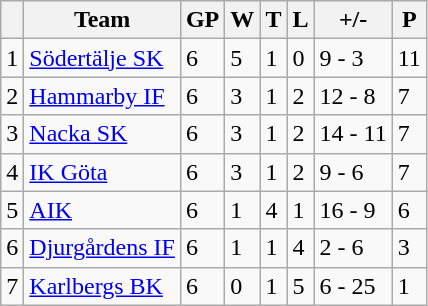<table class="wikitable">
<tr>
<th></th>
<th>Team</th>
<th>GP</th>
<th>W</th>
<th>T</th>
<th>L</th>
<th>+/-</th>
<th>P</th>
</tr>
<tr>
<td>1</td>
<td><a href='#'>Södertälje SK</a></td>
<td>6</td>
<td>5</td>
<td>1</td>
<td>0</td>
<td>9 - 3</td>
<td>11</td>
</tr>
<tr>
<td>2</td>
<td><a href='#'>Hammarby IF</a></td>
<td>6</td>
<td>3</td>
<td>1</td>
<td>2</td>
<td>12 - 8</td>
<td>7</td>
</tr>
<tr>
<td>3</td>
<td><a href='#'>Nacka SK</a></td>
<td>6</td>
<td>3</td>
<td>1</td>
<td>2</td>
<td>14 - 11</td>
<td>7</td>
</tr>
<tr>
<td>4</td>
<td><a href='#'>IK Göta</a></td>
<td>6</td>
<td>3</td>
<td>1</td>
<td>2</td>
<td>9 - 6</td>
<td>7</td>
</tr>
<tr>
<td>5</td>
<td><a href='#'>AIK</a></td>
<td>6</td>
<td>1</td>
<td>4</td>
<td>1</td>
<td>16 - 9</td>
<td>6</td>
</tr>
<tr>
<td>6</td>
<td><a href='#'>Djurgårdens IF</a></td>
<td>6</td>
<td>1</td>
<td>1</td>
<td>4</td>
<td>2 - 6</td>
<td>3</td>
</tr>
<tr>
<td>7</td>
<td><a href='#'>Karlbergs BK</a></td>
<td>6</td>
<td>0</td>
<td>1</td>
<td>5</td>
<td>6 - 25</td>
<td>1</td>
</tr>
</table>
